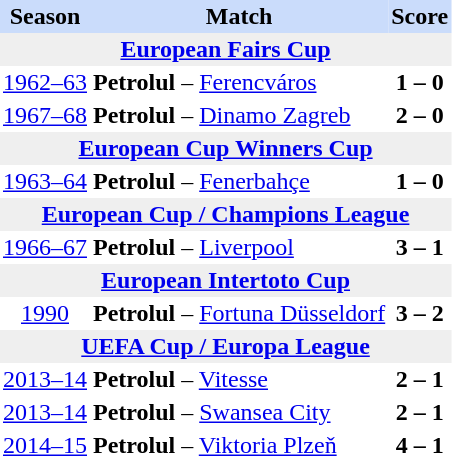<table class="toccolours" border="0" cellpadding="2" cellspacing="0" align="left" style="margin:0.5em;">
<tr bgcolor=#CADCFB>
<th>Season</th>
<th>Match</th>
<th>Score</th>
</tr>
<tr>
<th colspan="4" bgcolor=#EFEFEF><a href='#'>European Fairs Cup</a></th>
</tr>
<tr>
<td align="center"><a href='#'>1962–63</a></td>
<td align="left"><strong>Petrolul</strong> –  <a href='#'>Ferencváros</a></td>
<td align="center"><strong>1 – 0</strong></td>
</tr>
<tr>
<td align="center"><a href='#'>1967–68</a></td>
<td align="left"><strong>Petrolul</strong> –  <a href='#'>Dinamo Zagreb</a></td>
<td align="center"><strong>2 – 0</strong></td>
</tr>
<tr>
<th colspan="4" bgcolor=#EFEFEF><a href='#'>European Cup Winners Cup</a></th>
</tr>
<tr>
<td align="center"><a href='#'>1963–64</a></td>
<td align="left"><strong>Petrolul</strong> –  <a href='#'>Fenerbahçe</a></td>
<td align="center"><strong>1 – 0</strong></td>
</tr>
<tr>
<th colspan="4" bgcolor=#EFEFEF><a href='#'>European Cup / Champions League</a></th>
</tr>
<tr>
<td align="center"><a href='#'>1966–67</a></td>
<td align="left"><strong>Petrolul</strong> –  <a href='#'>Liverpool</a></td>
<td align="center"><strong>3 – 1</strong></td>
</tr>
<tr>
<th colspan="4" bgcolor=#EFEFEF><a href='#'>European Intertoto Cup</a></th>
</tr>
<tr>
<td align="center"><a href='#'>1990</a></td>
<td align="left"><strong>Petrolul</strong> –  <a href='#'>Fortuna Düsseldorf</a></td>
<td align="center"><strong>3 – 2</strong></td>
</tr>
<tr>
<th colspan="4" bgcolor=#EFEFEF><a href='#'>UEFA Cup / Europa League</a></th>
</tr>
<tr>
<td align="center"><a href='#'>2013–14</a></td>
<td align="left"><strong>Petrolul</strong> –  <a href='#'>Vitesse</a></td>
<td align="center"><strong>2 – 1</strong></td>
</tr>
<tr>
<td align="center"><a href='#'>2013–14</a></td>
<td align="left"><strong>Petrolul</strong> –  <a href='#'>Swansea City</a></td>
<td align="center"><strong>2 – 1</strong></td>
</tr>
<tr>
<td align="center"><a href='#'>2014–15</a></td>
<td align="left"><strong>Petrolul</strong> –   <a href='#'>Viktoria Plzeň</a></td>
<td align="center"><strong>4 – 1</strong></td>
</tr>
<tr>
</tr>
</table>
